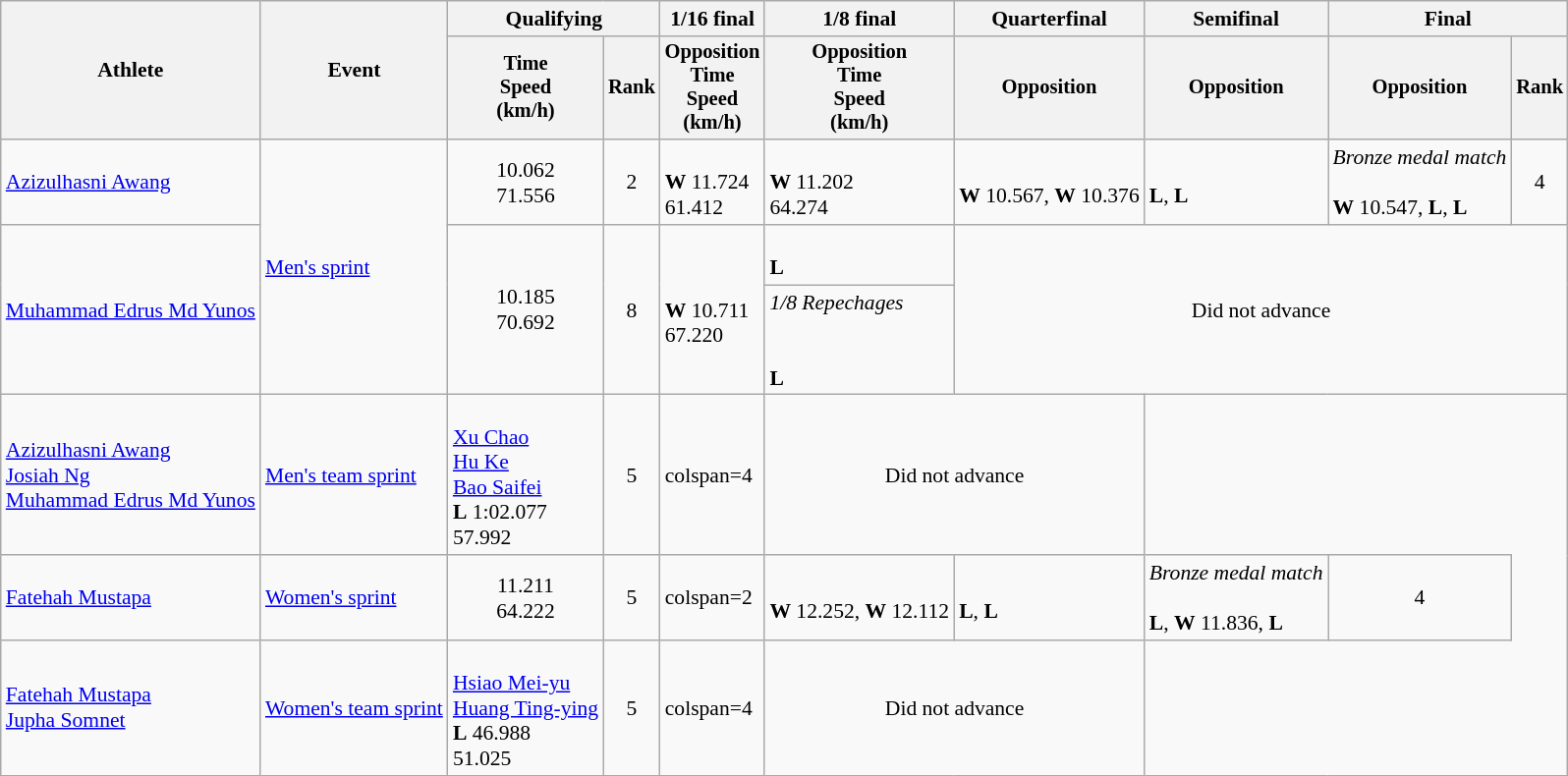<table class=wikitable style="text-align:left; font-size:90%">
<tr>
<th rowspan=2 align=center>Athlete</th>
<th rowspan=2 align=center>Event</th>
<th colspan=2 align=center>Qualifying</th>
<th align=center>1/16 final</th>
<th align=center>1/8 final</th>
<th align=center>Quarterfinal</th>
<th align=center>Semifinal</th>
<th colspan=2 align=center>Final</th>
</tr>
<tr style="font-size:95%">
<th align=center>Time<br>Speed<br>(km/h)</th>
<th align=center>Rank</th>
<th align=center>Opposition<br>Time<br>Speed<br>(km/h)</th>
<th align=center>Opposition<br>Time<br>Speed<br>(km/h)</th>
<th align=center>Opposition</th>
<th align=center>Opposition</th>
<th align=center>Opposition</th>
<th align=center>Rank</th>
</tr>
<tr>
<td><a href='#'>Azizulhasni Awang</a></td>
<td rowspan=3><a href='#'>Men's sprint</a></td>
<td align=center>10.062<br>71.556</td>
<td align=center>2 <strong></strong></td>
<td><br><strong>W</strong> 11.724<br>61.412</td>
<td><br><strong>W</strong> 11.202<br>64.274</td>
<td><br><strong>W</strong> 10.567, <strong>W</strong> 10.376</td>
<td><br><strong>L</strong>, <strong>L</strong></td>
<td><em>Bronze medal match</em><br><br><strong>W</strong> 10.547, <strong>L</strong>, <strong>L</strong></td>
<td align=center>4</td>
</tr>
<tr>
<td rowspan=2><a href='#'>Muhammad Edrus Md Yunos</a></td>
<td rowspan=2 align=center>10.185<br>70.692</td>
<td rowspan=2 align=center>8 <strong></strong></td>
<td rowspan=2><br><strong>W</strong> 10.711<br>67.220</td>
<td><br><strong>L</strong></td>
<td rowspan=2 colspan=4 align=center>Did not advance</td>
</tr>
<tr>
<td><em>1/8 Repechages</em><br><br><br><strong>L</strong></td>
</tr>
<tr>
<td><a href='#'>Azizulhasni Awang</a><br><a href='#'>Josiah Ng</a><br><a href='#'>Muhammad Edrus Md Yunos</a></td>
<td><a href='#'>Men's team sprint</a></td>
<td><br><a href='#'>Xu Chao</a><br><a href='#'>Hu Ke</a><br><a href='#'>Bao Saifei</a><br><strong>L</strong> 1:02.077<br>57.992</td>
<td align=center>5</td>
<td>colspan=4 </td>
<td colspan=2 align=center>Did not advance</td>
</tr>
<tr>
<td><a href='#'>Fatehah Mustapa</a></td>
<td><a href='#'>Women's sprint</a></td>
<td align=center>11.211<br>64.222</td>
<td align=center>5 <strong></strong></td>
<td>colspan=2 </td>
<td><br><strong>W</strong> 12.252, <strong>W</strong> 12.112</td>
<td><br><strong>L</strong>, <strong>L</strong></td>
<td><em>Bronze medal match</em><br><br><strong>L</strong>, <strong>W</strong> 11.836, <strong>L</strong></td>
<td align=center>4</td>
</tr>
<tr>
<td><a href='#'>Fatehah Mustapa</a><br><a href='#'>Jupha Somnet</a></td>
<td><a href='#'>Women's team sprint</a></td>
<td><br><a href='#'>Hsiao Mei-yu</a><br><a href='#'>Huang Ting-ying</a><br><strong>L</strong> 46.988<br>51.025</td>
<td align=center>5</td>
<td>colspan=4 </td>
<td colspan=2 align=center>Did not advance</td>
</tr>
</table>
